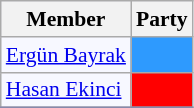<table class=wikitable style="border:1px solid #8888aa; background-color:#f7f8ff; padding:0px; font-size:90%;">
<tr>
<th>Member</th>
<th>Party</th>
</tr>
<tr>
<td><a href='#'>Ergün Bayrak</a></td>
<td style="background: #2E9AFE"></td>
</tr>
<tr>
<td><a href='#'>Hasan Ekinci</a></td>
<td style="background: #ff0000"></td>
</tr>
<tr>
</tr>
</table>
